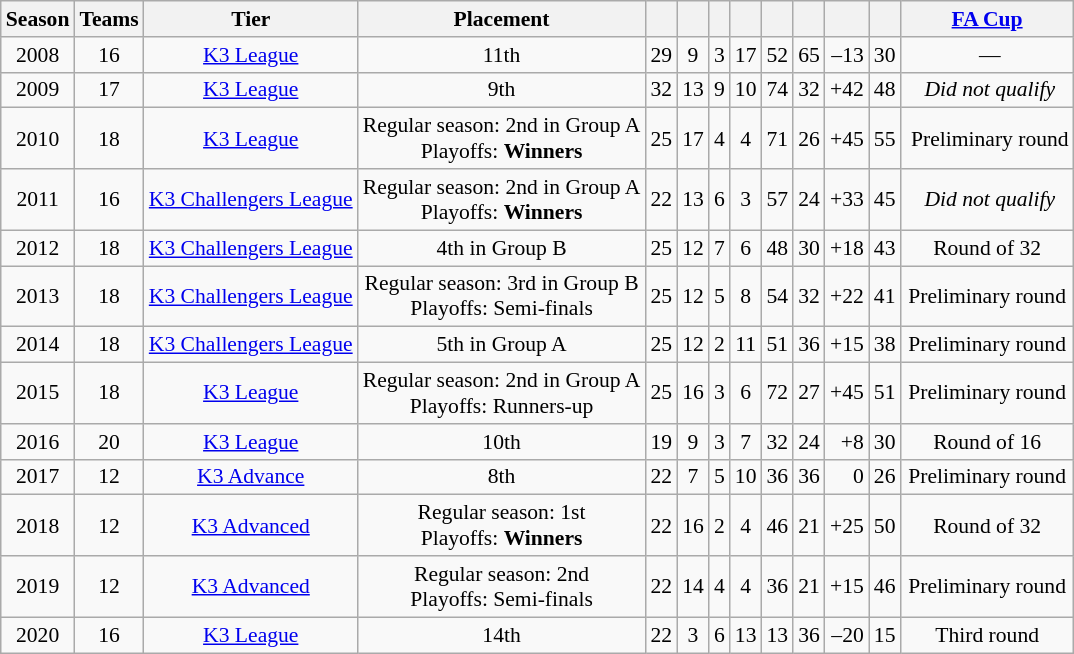<table class="wikitable" style="text-align: center; font-size:90%;">
<tr>
<th>Season</th>
<th>Teams</th>
<th>Tier</th>
<th>Placement</th>
<th></th>
<th></th>
<th></th>
<th></th>
<th></th>
<th></th>
<th></th>
<th></th>
<th><a href='#'>FA Cup</a></th>
</tr>
<tr>
<td>2008</td>
<td>16</td>
<td><a href='#'>K3 League</a></td>
<td>11th</td>
<td>29</td>
<td>9</td>
<td>3</td>
<td>17</td>
<td>52</td>
<td>65</td>
<td align=right>–13</td>
<td>30</td>
<td> —</td>
</tr>
<tr>
<td>2009</td>
<td>17</td>
<td><a href='#'>K3 League</a></td>
<td>9th</td>
<td>32</td>
<td>13</td>
<td>9</td>
<td>10</td>
<td>74</td>
<td>32</td>
<td align=right>+42</td>
<td>48</td>
<td> <em>Did not qualify</em></td>
</tr>
<tr>
<td>2010</td>
<td>18</td>
<td><a href='#'>K3 League</a></td>
<td>Regular season: 2nd in Group A<br>Playoffs: <strong>Winners</strong></td>
<td>25</td>
<td>17</td>
<td>4</td>
<td>4</td>
<td>71</td>
<td>26</td>
<td align=right>+45</td>
<td>55</td>
<td> Preliminary round</td>
</tr>
<tr>
<td>2011</td>
<td>16</td>
<td><a href='#'>K3 Challengers League</a></td>
<td>Regular season: 2nd in Group A<br>Playoffs: <strong>Winners</strong></td>
<td>22</td>
<td>13</td>
<td>6</td>
<td>3</td>
<td>57</td>
<td>24</td>
<td align=right>+33</td>
<td>45</td>
<td> <em>Did not qualify</em></td>
</tr>
<tr>
<td>2012</td>
<td>18</td>
<td><a href='#'>K3 Challengers League</a></td>
<td>4th in Group B</td>
<td>25</td>
<td>12</td>
<td>7</td>
<td>6</td>
<td>48</td>
<td>30</td>
<td align=right>+18</td>
<td>43</td>
<td>Round of 32</td>
</tr>
<tr>
<td>2013</td>
<td>18</td>
<td><a href='#'>K3 Challengers League</a></td>
<td>Regular season: 3rd in Group B<br>Playoffs: Semi-finals</td>
<td>25</td>
<td>12</td>
<td>5</td>
<td>8</td>
<td>54</td>
<td>32</td>
<td align=right>+22</td>
<td>41</td>
<td>Preliminary round</td>
</tr>
<tr>
<td>2014</td>
<td>18</td>
<td><a href='#'>K3 Challengers League</a></td>
<td>5th in Group A</td>
<td>25</td>
<td>12</td>
<td>2</td>
<td>11</td>
<td>51</td>
<td>36</td>
<td align=right>+15</td>
<td>38</td>
<td>Preliminary round</td>
</tr>
<tr>
<td>2015</td>
<td>18</td>
<td><a href='#'>K3 League</a></td>
<td>Regular season: 2nd in Group A<br>Playoffs: Runners-up</td>
<td>25</td>
<td>16</td>
<td>3</td>
<td>6</td>
<td>72</td>
<td>27</td>
<td align=right>+45</td>
<td>51</td>
<td>Preliminary round</td>
</tr>
<tr>
<td>2016</td>
<td>20</td>
<td><a href='#'>K3 League</a></td>
<td>10th</td>
<td>19</td>
<td>9</td>
<td>3</td>
<td>7</td>
<td>32</td>
<td>24</td>
<td align=right>+8</td>
<td>30</td>
<td>Round of 16</td>
</tr>
<tr>
<td>2017</td>
<td>12</td>
<td><a href='#'>K3 Advance</a></td>
<td>8th</td>
<td>22</td>
<td>7</td>
<td>5</td>
<td>10</td>
<td>36</td>
<td>36</td>
<td align=right>0</td>
<td>26</td>
<td>Preliminary round</td>
</tr>
<tr>
<td>2018</td>
<td>12</td>
<td><a href='#'>K3 Advanced</a></td>
<td>Regular season: 1st<br>Playoffs: <strong>Winners</strong></td>
<td>22</td>
<td>16</td>
<td>2</td>
<td>4</td>
<td>46</td>
<td>21</td>
<td align=right>+25</td>
<td>50</td>
<td>Round of 32</td>
</tr>
<tr>
<td>2019</td>
<td>12</td>
<td><a href='#'>K3 Advanced</a></td>
<td>Regular season: 2nd<br>Playoffs: Semi-finals</td>
<td>22</td>
<td>14</td>
<td>4</td>
<td>4</td>
<td>36</td>
<td>21</td>
<td align=right>+15</td>
<td>46</td>
<td>Preliminary round</td>
</tr>
<tr>
<td>2020</td>
<td>16</td>
<td><a href='#'>K3 League</a></td>
<td>14th</td>
<td>22</td>
<td>3</td>
<td>6</td>
<td>13</td>
<td>13</td>
<td>36</td>
<td align=right>–20</td>
<td>15</td>
<td>Third round</td>
</tr>
</table>
